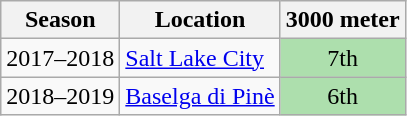<table class="wikitable" style="display: inline-table;">
<tr>
<th>Season</th>
<th>Location</th>
<th colspan="1">3000 meter</th>
</tr>
<tr style="text-align:center">
<td>2017–2018</td>
<td align=left> <a href='#'>Salt Lake City</a></td>
<td style="background:#addfad;">7th</td>
</tr>
<tr style="text-align:center">
<td>2018–2019</td>
<td align=left> <a href='#'>Baselga di Pinè</a></td>
<td style="background:#addfad;">6th</td>
</tr>
</table>
